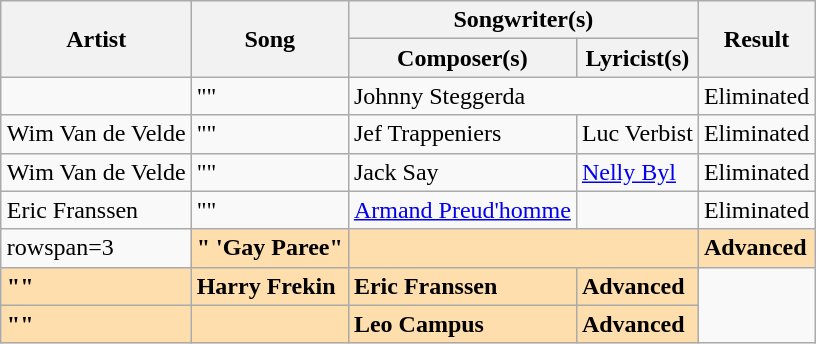<table class="sortable wikitable" style="margin: 1em auto 1em auto; text-align:left">
<tr>
<th rowspan="2">Artist</th>
<th rowspan="2">Song</th>
<th colspan="2">Songwriter(s)</th>
<th rowspan="2">Result</th>
</tr>
<tr>
<th>Composer(s)</th>
<th>Lyricist(s)</th>
</tr>
<tr>
<td></td>
<td>""</td>
<td colspan="2">Johnny Steggerda</td>
<td>Eliminated</td>
</tr>
<tr>
<td>Wim Van de Velde</td>
<td>""</td>
<td>Jef Trappeniers</td>
<td>Luc Verbist</td>
<td>Eliminated</td>
</tr>
<tr>
<td>Wim Van de Velde</td>
<td>""</td>
<td>Jack Say</td>
<td><a href='#'>Nelly Byl</a></td>
<td>Eliminated</td>
</tr>
<tr>
<td>Eric Franssen</td>
<td>""</td>
<td><a href='#'>Armand Preud'homme</a></td>
<td></td>
<td>Eliminated</td>
</tr>
<tr>
<td>rowspan=3 </td>
<td style="font-weight: bold; background: navajowhite;">" 'Gay Paree"</td>
<td colspan="2" style="font-weight: bold; background: navajowhite;"></td>
<td style="font-weight: bold; background: navajowhite;">Advanced</td>
</tr>
<tr>
<td style="font-weight: bold; background: navajowhite;">""</td>
<td style="font-weight: bold; background: navajowhite;">Harry Frekin</td>
<td style="font-weight: bold; background: navajowhite;">Eric Franssen</td>
<td style="font-weight: bold; background: navajowhite;">Advanced</td>
</tr>
<tr>
<td style="font-weight: bold; background: navajowhite;">""</td>
<td style="font-weight: bold; background: navajowhite;"></td>
<td style="font-weight: bold; background: navajowhite;">Leo Campus</td>
<td style="font-weight: bold; background: navajowhite;">Advanced</td>
</tr>
</table>
